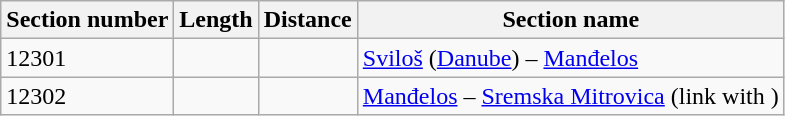<table class="wikitable">
<tr>
<th>Section number</th>
<th>Length</th>
<th>Distance</th>
<th>Section name</th>
</tr>
<tr>
<td>12301</td>
<td></td>
<td></td>
<td><a href='#'>Sviloš</a> (<a href='#'>Danube</a>) – <a href='#'>Manđelos</a></td>
</tr>
<tr>
<td>12302</td>
<td></td>
<td></td>
<td><a href='#'>Manđelos</a> – <a href='#'>Sremska Mitrovica</a> (link with )</td>
</tr>
</table>
